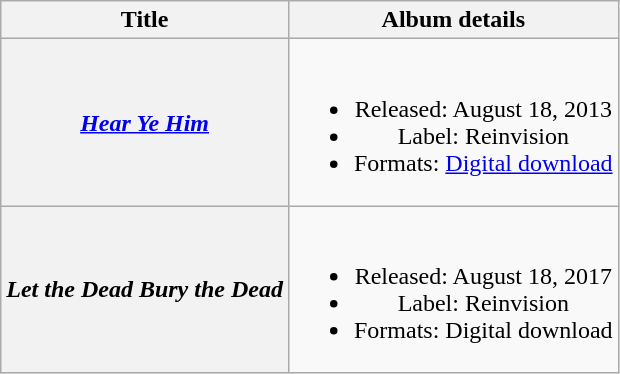<table class="wikitable plainrowheaders" style="text-align:center;">
<tr>
<th scope="col">Title</th>
<th scope="col">Album details</th>
</tr>
<tr>
<th scope="row"><em><a href='#'>Hear Ye Him</a></em></th>
<td><br><ul><li>Released: August 18, 2013</li><li>Label: Reinvision</li><li>Formats: <a href='#'>Digital download</a></li></ul></td>
</tr>
<tr>
<th scope="row"><em>Let the Dead Bury the Dead</em></th>
<td><br><ul><li>Released: August 18, 2017</li><li>Label: Reinvision</li><li>Formats: Digital download</li></ul></td>
</tr>
</table>
